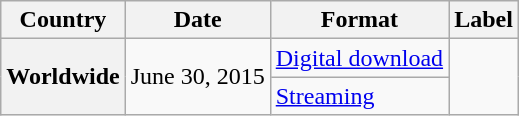<table class="wikitable plainrowheaders unsortable">
<tr>
<th scope="col">Country</th>
<th scope="col">Date</th>
<th scope="col">Format</th>
<th scope="col">Label</th>
</tr>
<tr>
<th scope="row" rowspan="2">Worldwide</th>
<td rowspan="2">June 30, 2015</td>
<td><a href='#'>Digital download</a></td>
<td rowspan="2"></td>
</tr>
<tr>
<td><a href='#'>Streaming</a></td>
</tr>
</table>
